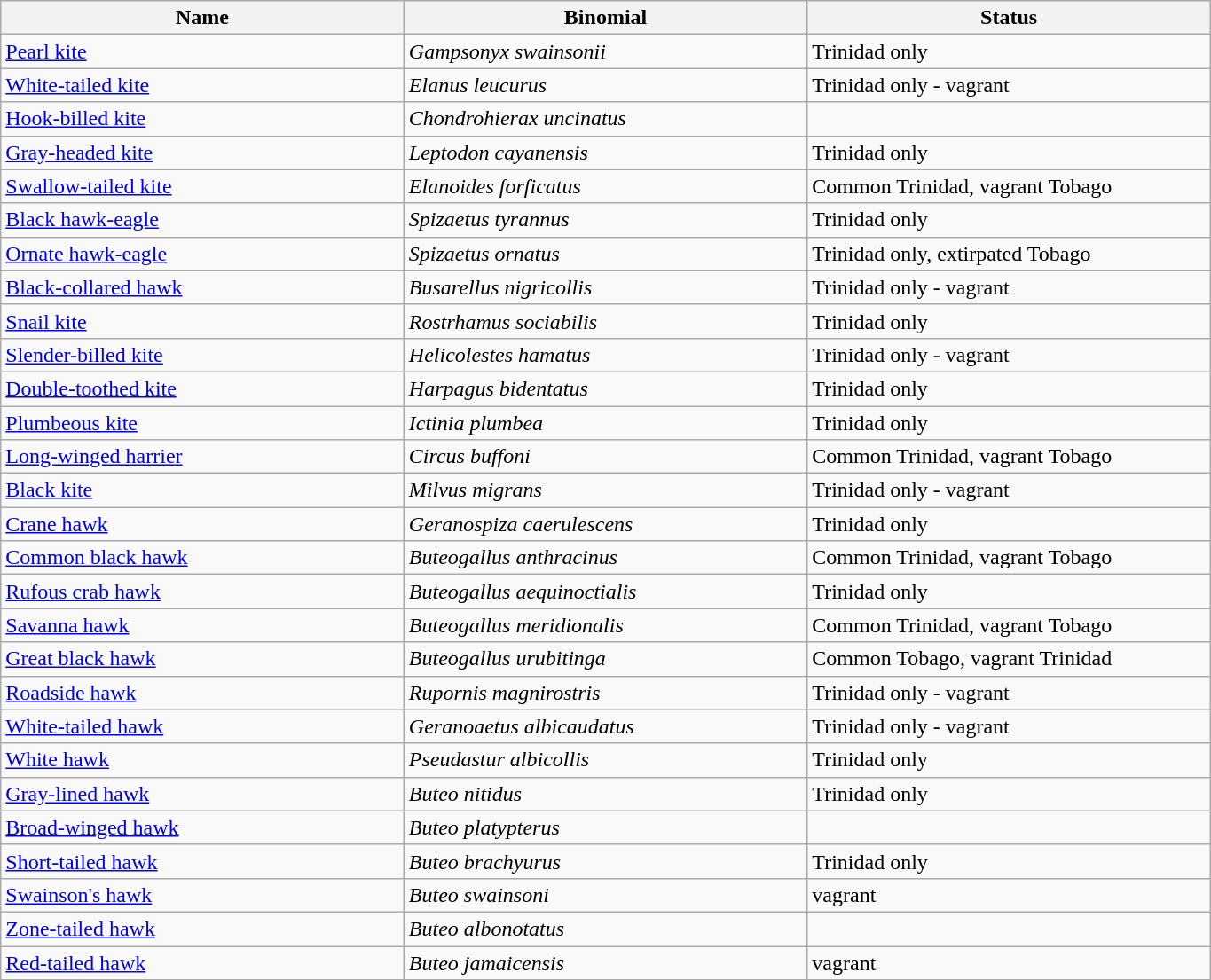<table width=72% class="wikitable">
<tr>
<th width=24%>Name</th>
<th width=24%>Binomial</th>
<th width=24%>Status</th>
</tr>
<tr>
<td><a href='#'>Pearl kite</a></td>
<td><em>Gampsonyx swainsonii</em></td>
<td>Trinidad only</td>
</tr>
<tr>
<td><a href='#'>White-tailed kite</a></td>
<td><em>Elanus leucurus</em></td>
<td>Trinidad only - vagrant</td>
</tr>
<tr>
<td><a href='#'>Hook-billed kite</a></td>
<td><em>Chondrohierax uncinatus</em></td>
<td></td>
</tr>
<tr>
<td><a href='#'>Gray-headed kite</a></td>
<td><em>Leptodon cayanensis</em></td>
<td>Trinidad only</td>
</tr>
<tr>
<td><a href='#'>Swallow-tailed kite</a></td>
<td><em>Elanoides forficatus</em></td>
<td>Common Trinidad, vagrant Tobago</td>
</tr>
<tr>
<td><a href='#'>Black hawk-eagle</a></td>
<td><em>Spizaetus tyrannus</em></td>
<td>Trinidad only</td>
</tr>
<tr>
<td><a href='#'>Ornate hawk-eagle</a></td>
<td><em>Spizaetus ornatus</em></td>
<td>Trinidad only, extirpated Tobago</td>
</tr>
<tr>
<td><a href='#'>Black-collared hawk</a></td>
<td><em>Busarellus nigricollis</em></td>
<td>Trinidad only - vagrant</td>
</tr>
<tr>
<td><a href='#'>Snail kite</a></td>
<td><em>Rostrhamus sociabilis</em></td>
<td>Trinidad only</td>
</tr>
<tr>
<td><a href='#'>Slender-billed kite</a></td>
<td><em>Helicolestes hamatus</em></td>
<td>Trinidad only - vagrant</td>
</tr>
<tr>
<td><a href='#'>Double-toothed kite</a></td>
<td><em>Harpagus bidentatus</em></td>
<td>Trinidad only</td>
</tr>
<tr>
<td><a href='#'>Plumbeous kite</a></td>
<td><em>Ictinia plumbea</em></td>
<td>Trinidad only</td>
</tr>
<tr>
<td><a href='#'>Long-winged harrier</a></td>
<td><em>Circus buffoni</em></td>
<td>Common Trinidad, vagrant Tobago</td>
</tr>
<tr>
<td><a href='#'>Black kite</a></td>
<td><em>Milvus migrans</em></td>
<td>Trinidad only - vagrant</td>
</tr>
<tr>
<td><a href='#'>Crane hawk</a></td>
<td><em>Geranospiza caerulescens</em></td>
<td>Trinidad only</td>
</tr>
<tr>
<td><a href='#'>Common black hawk</a></td>
<td><em>Buteogallus anthracinus</em></td>
<td>Common Trinidad, vagrant Tobago</td>
</tr>
<tr>
<td><a href='#'>Rufous crab hawk</a></td>
<td><em>Buteogallus aequinoctialis</em></td>
<td>Trinidad only</td>
</tr>
<tr>
<td><a href='#'>Savanna hawk</a></td>
<td><em>Buteogallus meridionalis</em></td>
<td>Common Trinidad, vagrant Tobago</td>
</tr>
<tr>
<td><a href='#'>Great black hawk</a></td>
<td><em>Buteogallus urubitinga</em></td>
<td>Common Tobago, vagrant Trinidad</td>
</tr>
<tr>
<td><a href='#'>Roadside hawk</a></td>
<td><em>Rupornis magnirostris</em></td>
<td>Trinidad only - vagrant</td>
</tr>
<tr>
<td><a href='#'>White-tailed hawk</a></td>
<td><em>Geranoaetus albicaudatus</em></td>
<td>Trinidad only - vagrant</td>
</tr>
<tr>
<td><a href='#'>White hawk</a></td>
<td><em>Pseudastur albicollis</em></td>
<td>Trinidad only</td>
</tr>
<tr>
<td><a href='#'>Gray-lined hawk</a></td>
<td><em>Buteo nitidus</em></td>
<td>Trinidad only</td>
</tr>
<tr>
<td><a href='#'>Broad-winged hawk</a></td>
<td><em>Buteo platypterus</em></td>
<td></td>
</tr>
<tr>
<td><a href='#'>Short-tailed hawk</a></td>
<td><em>Buteo brachyurus</em></td>
<td>Trinidad only</td>
</tr>
<tr>
<td><a href='#'>Swainson's hawk</a></td>
<td><em>Buteo swainsoni</em></td>
<td>vagrant</td>
</tr>
<tr>
<td><a href='#'>Zone-tailed hawk</a></td>
<td><em>Buteo albonotatus</em></td>
<td></td>
</tr>
<tr>
<td><a href='#'>Red-tailed hawk</a></td>
<td><em>Buteo jamaicensis</em></td>
<td>vagrant</td>
</tr>
<tr>
</tr>
</table>
